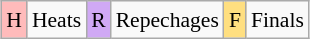<table class="wikitable" style="margin:0.5em auto; font-size:90%; line-height:1.25em; text-align:center;">
<tr>
<td style="background-color:#FFBBBB;">H</td>
<td>Heats</td>
<td style="background-color:#D0A9F5;">R</td>
<td>Repechages</td>
<td style="background-color:#FFDF80;">F</td>
<td>Finals</td>
</tr>
</table>
